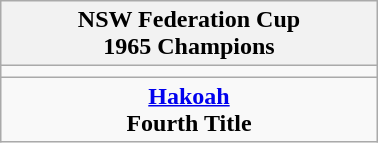<table class="wikitable" style="text-align: center; margin: 0 auto; width: 20%">
<tr>
<th>NSW Federation Cup<br>1965 Champions</th>
</tr>
<tr>
<td></td>
</tr>
<tr>
<td><strong><a href='#'>Hakoah</a></strong><br><strong>Fourth Title</strong></td>
</tr>
</table>
